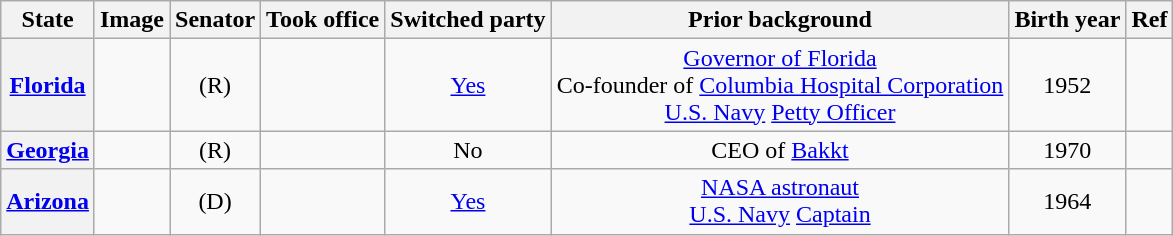<table class="sortable wikitable" style="text-align:center">
<tr>
<th>State</th>
<th>Image</th>
<th>Senator</th>
<th>Took office</th>
<th>Switched party</th>
<th>Prior background</th>
<th>Birth year</th>
<th>Ref</th>
</tr>
<tr>
<th><a href='#'>Florida</a></th>
<td></td>
<td> (R)</td>
<td></td>
<td><a href='#'>Yes</a><br></td>
<td><a href='#'>Governor of Florida</a><br>Co-founder of <a href='#'>Columbia Hospital Corporation</a><br><a href='#'>U.S. Navy</a> <a href='#'>Petty Officer</a></td>
<td>1952</td>
<td></td>
</tr>
<tr>
<th><a href='#'>Georgia</a></th>
<td></td>
<td> (R)</td>
<td></td>
<td>No<br></td>
<td>CEO of <a href='#'>Bakkt</a></td>
<td>1970</td>
<td></td>
</tr>
<tr>
<th><a href='#'>Arizona</a></th>
<td></td>
<td> (D)</td>
<td></td>
<td><a href='#'>Yes</a><br></td>
<td><a href='#'>NASA astronaut</a><br><a href='#'>U.S. Navy</a> <a href='#'>Captain</a></td>
<td>1964</td>
<td></td>
</tr>
</table>
